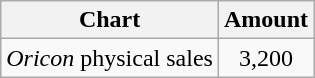<table class="wikitable">
<tr>
<th>Chart</th>
<th>Amount</th>
</tr>
<tr>
<td><em>Oricon</em> physical sales</td>
<td align="center">3,200</td>
</tr>
</table>
